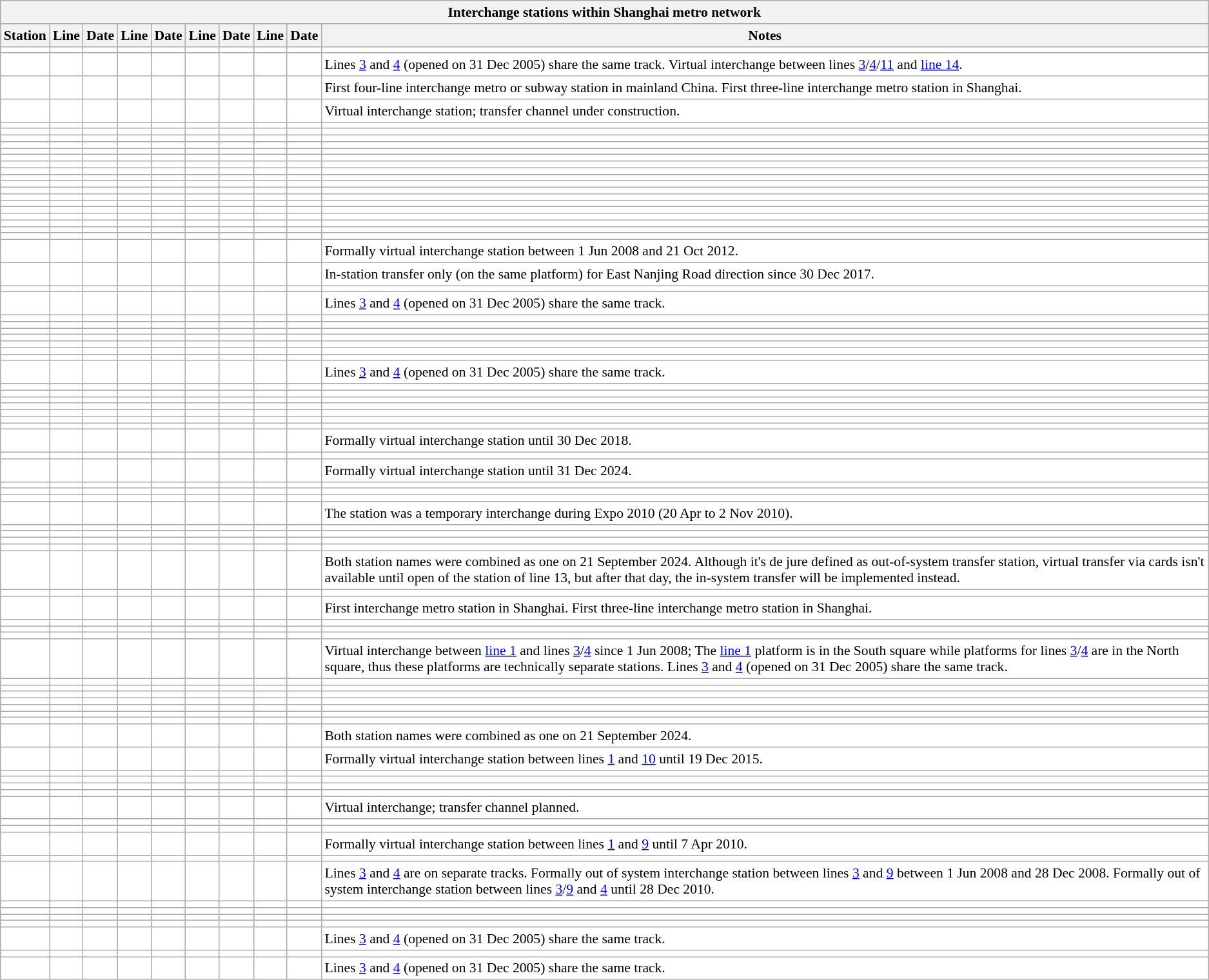<table border=0 style="border:1px solid #999;background-color:white;text-align:left;font-size:90%" class="mw-collapsible; wikitable sortable">
<tr>
<th colspan="10" style="text-align: center" bgcolor=#cccccc>Interchange stations within Shanghai metro network</th>
</tr>
<tr bgcolor=#cccccc>
<th>Station</th>
<th>Line</th>
<th>Date</th>
<th>Line</th>
<th>Date</th>
<th>Line</th>
<th>Date</th>
<th>Line</th>
<th>Date</th>
<th>Notes</th>
</tr>
<tr>
<td></td>
<td></td>
<td></td>
<td></td>
<td></td>
<td></td>
<td></td>
<td></td>
<td></td>
<td></td>
</tr>
<tr>
<td></td>
<td></td>
<td></td>
<td></td>
<td></td>
<td></td>
<td></td>
<td></td>
<td></td>
<td>Lines <a href='#'>3</a> and <a href='#'>4</a> (opened on 31 Dec 2005) share the same track. Virtual interchange between lines <a href='#'>3</a>/<a href='#'>4</a>/<a href='#'>11</a> and <a href='#'>line 14</a>.</td>
</tr>
<tr>
<td></td>
<td></td>
<td></td>
<td></td>
<td></td>
<td></td>
<td></td>
<td></td>
<td></td>
<td>First four-line interchange metro or subway station in mainland China. First three-line interchange metro station in Shanghai.</td>
</tr>
<tr>
<td></td>
<td></td>
<td></td>
<td></td>
<td></td>
<td></td>
<td></td>
<td></td>
<td></td>
<td>Virtual interchange station; transfer channel under construction.</td>
</tr>
<tr>
<td></td>
<td></td>
<td></td>
<td></td>
<td></td>
<td></td>
<td></td>
<td></td>
<td></td>
<td></td>
</tr>
<tr>
<td></td>
<td></td>
<td></td>
<td></td>
<td></td>
<td></td>
<td></td>
<td></td>
<td></td>
<td></td>
</tr>
<tr>
<td></td>
<td></td>
<td></td>
<td></td>
<td></td>
<td></td>
<td></td>
<td></td>
<td></td>
<td></td>
</tr>
<tr>
<td></td>
<td></td>
<td></td>
<td></td>
<td></td>
<td></td>
<td></td>
<td></td>
<td></td>
<td></td>
</tr>
<tr>
<td></td>
<td></td>
<td></td>
<td></td>
<td></td>
<td></td>
<td></td>
<td></td>
<td></td>
<td></td>
</tr>
<tr>
<td></td>
<td></td>
<td></td>
<td></td>
<td></td>
<td></td>
<td></td>
<td></td>
<td></td>
<td></td>
</tr>
<tr>
<td></td>
<td></td>
<td></td>
<td></td>
<td></td>
<td></td>
<td></td>
<td></td>
<td></td>
<td></td>
</tr>
<tr>
<td></td>
<td></td>
<td></td>
<td></td>
<td></td>
<td></td>
<td></td>
<td></td>
<td></td>
<td></td>
</tr>
<tr>
<td></td>
<td></td>
<td></td>
<td></td>
<td></td>
<td></td>
<td></td>
<td></td>
<td></td>
<td></td>
</tr>
<tr>
<td></td>
<td></td>
<td></td>
<td></td>
<td></td>
<td></td>
<td></td>
<td></td>
<td></td>
<td></td>
</tr>
<tr>
<td></td>
<td></td>
<td></td>
<td></td>
<td></td>
<td></td>
<td></td>
<td></td>
<td></td>
<td></td>
</tr>
<tr>
<td></td>
<td></td>
<td></td>
<td></td>
<td></td>
<td></td>
<td></td>
<td></td>
<td></td>
<td></td>
</tr>
<tr>
<td></td>
<td></td>
<td></td>
<td></td>
<td></td>
<td></td>
<td></td>
<td></td>
<td></td>
<td></td>
</tr>
<tr>
<td></td>
<td></td>
<td></td>
<td></td>
<td></td>
<td></td>
<td></td>
<td></td>
<td></td>
<td></td>
</tr>
<tr>
<td></td>
<td></td>
<td></td>
<td></td>
<td></td>
<td></td>
<td></td>
<td></td>
<td></td>
<td></td>
</tr>
<tr>
<td></td>
<td></td>
<td></td>
<td></td>
<td></td>
<td></td>
<td></td>
<td></td>
<td></td>
<td></td>
</tr>
<tr>
<td></td>
<td></td>
<td></td>
<td></td>
<td></td>
<td></td>
<td></td>
<td></td>
<td></td>
<td></td>
</tr>
<tr>
<td></td>
<td></td>
<td></td>
<td></td>
<td></td>
<td></td>
<td></td>
<td></td>
<td></td>
<td></td>
</tr>
<tr>
<td></td>
<td></td>
<td></td>
<td></td>
<td></td>
<td></td>
<td></td>
<td></td>
<td></td>
<td>Formally virtual interchange station between 1 Jun 2008 and 21 Oct 2012.</td>
</tr>
<tr>
<td></td>
<td></td>
<td></td>
<td></td>
<td></td>
<td></td>
<td></td>
<td></td>
<td></td>
<td>In-station transfer only (on the same platform) for East Nanjing Road direction since 30 Dec 2017.</td>
</tr>
<tr>
<td></td>
<td></td>
<td></td>
<td></td>
<td></td>
<td></td>
<td></td>
<td></td>
<td></td>
<td></td>
</tr>
<tr>
<td></td>
<td></td>
<td></td>
<td></td>
<td></td>
<td></td>
<td></td>
<td></td>
<td></td>
<td>Lines <a href='#'>3</a> and <a href='#'>4</a> (opened on 31 Dec 2005) share the same track.</td>
</tr>
<tr>
<td></td>
<td></td>
<td></td>
<td></td>
<td></td>
<td></td>
<td></td>
<td></td>
<td></td>
<td></td>
</tr>
<tr>
<td></td>
<td></td>
<td></td>
<td></td>
<td></td>
<td></td>
<td></td>
<td></td>
<td></td>
<td></td>
</tr>
<tr>
<td></td>
<td></td>
<td></td>
<td></td>
<td></td>
<td></td>
<td></td>
<td></td>
<td></td>
<td></td>
</tr>
<tr>
<td></td>
<td></td>
<td></td>
<td></td>
<td></td>
<td></td>
<td></td>
<td></td>
<td></td>
<td></td>
</tr>
<tr>
<td></td>
<td></td>
<td></td>
<td></td>
<td></td>
<td></td>
<td></td>
<td></td>
<td></td>
<td></td>
</tr>
<tr>
<td></td>
<td></td>
<td></td>
<td></td>
<td></td>
<td></td>
<td></td>
<td></td>
<td></td>
<td></td>
</tr>
<tr>
<td></td>
<td></td>
<td></td>
<td></td>
<td></td>
<td></td>
<td></td>
<td></td>
<td></td>
<td></td>
</tr>
<tr>
<td></td>
<td></td>
<td></td>
<td></td>
<td></td>
<td></td>
<td></td>
<td></td>
<td></td>
<td>Lines <a href='#'>3</a> and <a href='#'>4</a> (opened on 31 Dec 2005) share the same track.</td>
</tr>
<tr>
<td></td>
<td></td>
<td></td>
<td></td>
<td></td>
<td></td>
<td></td>
<td></td>
<td></td>
<td></td>
</tr>
<tr>
<td></td>
<td></td>
<td></td>
<td></td>
<td></td>
<td></td>
<td></td>
<td></td>
<td></td>
<td></td>
</tr>
<tr>
<td></td>
<td></td>
<td></td>
<td></td>
<td></td>
<td></td>
<td></td>
<td></td>
<td></td>
<td></td>
</tr>
<tr>
<td></td>
<td></td>
<td></td>
<td></td>
<td></td>
<td></td>
<td></td>
<td></td>
<td></td>
<td></td>
</tr>
<tr>
<td></td>
<td></td>
<td></td>
<td></td>
<td></td>
<td></td>
<td></td>
<td></td>
<td></td>
<td></td>
</tr>
<tr>
<td></td>
<td></td>
<td></td>
<td></td>
<td></td>
<td></td>
<td></td>
<td></td>
<td></td>
<td></td>
</tr>
<tr>
<td></td>
<td></td>
<td></td>
<td></td>
<td></td>
<td></td>
<td></td>
<td></td>
<td></td>
<td></td>
</tr>
<tr>
<td></td>
<td></td>
<td></td>
<td></td>
<td></td>
<td></td>
<td></td>
<td></td>
<td></td>
<td>Formally virtual interchange station until 30 Dec 2018.</td>
</tr>
<tr>
<td></td>
<td></td>
<td></td>
<td></td>
<td></td>
<td></td>
<td></td>
<td></td>
<td></td>
<td></td>
</tr>
<tr>
<td></td>
<td></td>
<td></td>
<td></td>
<td></td>
<td></td>
<td></td>
<td></td>
<td></td>
<td>Formally virtual interchange station until 31 Dec 2024.</td>
</tr>
<tr>
<td></td>
<td></td>
<td></td>
<td></td>
<td></td>
<td></td>
<td></td>
<td></td>
<td></td>
<td></td>
</tr>
<tr>
<td></td>
<td></td>
<td></td>
<td></td>
<td></td>
<td></td>
<td></td>
<td></td>
<td></td>
<td></td>
</tr>
<tr>
<td></td>
<td></td>
<td></td>
<td></td>
<td></td>
<td></td>
<td></td>
<td></td>
<td></td>
<td></td>
</tr>
<tr>
<td></td>
<td></td>
<td></td>
<td></td>
<td></td>
<td></td>
<td></td>
<td></td>
<td></td>
<td>The station was a temporary interchange during Expo 2010 (20 Apr to 2 Nov 2010).</td>
</tr>
<tr>
<td></td>
<td></td>
<td></td>
<td></td>
<td></td>
<td></td>
<td></td>
<td></td>
<td></td>
<td></td>
</tr>
<tr>
<td></td>
<td></td>
<td></td>
<td></td>
<td></td>
<td></td>
<td></td>
<td></td>
<td></td>
<td></td>
</tr>
<tr>
<td></td>
<td></td>
<td></td>
<td></td>
<td></td>
<td></td>
<td></td>
<td></td>
<td></td>
<td></td>
</tr>
<tr>
<td></td>
<td></td>
<td></td>
<td></td>
<td></td>
<td></td>
<td></td>
<td></td>
<td></td>
<td></td>
</tr>
<tr>
<td></td>
<td></td>
<td></td>
<td></td>
<td></td>
<td></td>
<td></td>
<td></td>
<td></td>
<td>Both station names were combined as one on 21 September 2024. Although it's de jure defined as out-of-system transfer station, virtual transfer via cards isn't available until open of the station of line 13, but after that day, the in-system transfer will be implemented instead.</td>
</tr>
<tr>
<td></td>
<td></td>
<td></td>
<td></td>
<td></td>
<td></td>
<td></td>
<td></td>
<td></td>
<td></td>
</tr>
<tr>
<td></td>
<td></td>
<td></td>
<td></td>
<td></td>
<td></td>
<td></td>
<td></td>
<td></td>
<td>First interchange metro station in Shanghai. First three-line interchange metro station in Shanghai.</td>
</tr>
<tr>
<td></td>
<td></td>
<td></td>
<td></td>
<td></td>
<td></td>
<td></td>
<td></td>
<td></td>
<td></td>
</tr>
<tr>
<td></td>
<td></td>
<td></td>
<td></td>
<td></td>
<td></td>
<td></td>
<td></td>
<td></td>
<td></td>
</tr>
<tr>
<td></td>
<td></td>
<td></td>
<td></td>
<td></td>
<td></td>
<td></td>
<td></td>
<td></td>
<td></td>
</tr>
<tr>
<td></td>
<td></td>
<td></td>
<td></td>
<td></td>
<td></td>
<td></td>
<td></td>
<td></td>
<td>Virtual interchange between <a href='#'>line 1</a> and lines <a href='#'>3</a>/<a href='#'>4</a> since 1 Jun 2008; The <a href='#'>line 1</a> platform is in the South square while platforms for lines <a href='#'>3</a>/<a href='#'>4</a> are in the North square, thus these platforms are technically separate stations. Lines <a href='#'>3</a> and <a href='#'>4</a> (opened on 31 Dec 2005) share the same track.</td>
</tr>
<tr>
<td></td>
<td></td>
<td></td>
<td></td>
<td></td>
<td></td>
<td></td>
<td></td>
<td></td>
<td></td>
</tr>
<tr>
<td></td>
<td></td>
<td></td>
<td></td>
<td></td>
<td></td>
<td></td>
<td></td>
<td></td>
<td></td>
</tr>
<tr>
<td></td>
<td></td>
<td></td>
<td></td>
<td></td>
<td></td>
<td></td>
<td></td>
<td></td>
<td></td>
</tr>
<tr>
<td></td>
<td></td>
<td></td>
<td></td>
<td></td>
<td></td>
<td></td>
<td></td>
<td></td>
<td></td>
</tr>
<tr>
<td></td>
<td></td>
<td></td>
<td></td>
<td></td>
<td></td>
<td></td>
<td></td>
<td></td>
<td></td>
</tr>
<tr>
<td></td>
<td></td>
<td></td>
<td></td>
<td></td>
<td></td>
<td></td>
<td></td>
<td></td>
<td></td>
</tr>
<tr>
<td></td>
<td></td>
<td></td>
<td></td>
<td></td>
<td></td>
<td></td>
<td></td>
<td></td>
<td></td>
</tr>
<tr>
<td></td>
<td></td>
<td></td>
<td></td>
<td></td>
<td></td>
<td></td>
<td></td>
<td></td>
<td>Both station names were combined as one on 21 September 2024.</td>
</tr>
<tr>
<td></td>
<td></td>
<td></td>
<td></td>
<td></td>
<td></td>
<td></td>
<td></td>
<td></td>
<td>Formally virtual interchange station between lines <a href='#'>1</a> and <a href='#'>10</a> until 19 Dec 2015.</td>
</tr>
<tr>
<td></td>
<td></td>
<td></td>
<td></td>
<td></td>
<td></td>
<td></td>
<td></td>
<td></td>
<td></td>
</tr>
<tr>
<td></td>
<td></td>
<td></td>
<td></td>
<td></td>
<td></td>
<td></td>
<td></td>
<td></td>
<td></td>
</tr>
<tr>
<td></td>
<td></td>
<td></td>
<td></td>
<td></td>
<td></td>
<td></td>
<td></td>
<td></td>
<td></td>
</tr>
<tr>
<td></td>
<td></td>
<td></td>
<td></td>
<td></td>
<td></td>
<td></td>
<td></td>
<td></td>
<td></td>
</tr>
<tr>
<td></td>
<td></td>
<td></td>
<td></td>
<td></td>
<td></td>
<td></td>
<td></td>
<td></td>
<td>Virtual interchange; transfer channel planned.</td>
</tr>
<tr>
<td></td>
<td></td>
<td></td>
<td></td>
<td></td>
<td></td>
<td></td>
<td></td>
<td></td>
<td></td>
</tr>
<tr>
<td></td>
<td></td>
<td></td>
<td></td>
<td></td>
<td></td>
<td></td>
<td></td>
<td></td>
<td></td>
</tr>
<tr>
<td></td>
<td></td>
<td></td>
<td></td>
<td></td>
<td></td>
<td></td>
<td></td>
<td></td>
<td>Formally virtual interchange station between lines <a href='#'>1</a> and <a href='#'>9</a> until 7 Apr 2010.</td>
</tr>
<tr>
<td></td>
<td></td>
<td></td>
<td></td>
<td></td>
<td></td>
<td></td>
<td></td>
<td></td>
<td></td>
</tr>
<tr>
<td></td>
<td></td>
<td></td>
<td></td>
<td></td>
<td></td>
<td></td>
<td></td>
<td></td>
<td>Lines <a href='#'>3</a> and <a href='#'>4</a> are on separate tracks. Formally out of system interchange station between lines <a href='#'>3</a> and <a href='#'>9</a> between 1 Jun 2008 and 28 Dec 2008. Formally out of system interchange station between lines <a href='#'>3</a>/<a href='#'>9</a> and <a href='#'>4</a> until 28 Dec 2010.</td>
</tr>
<tr>
<td></td>
<td></td>
<td></td>
<td></td>
<td></td>
<td></td>
<td></td>
<td></td>
<td></td>
<td></td>
</tr>
<tr>
<td></td>
<td></td>
<td></td>
<td></td>
<td></td>
<td></td>
<td></td>
<td></td>
<td></td>
<td></td>
</tr>
<tr>
<td></td>
<td></td>
<td></td>
<td></td>
<td></td>
<td></td>
<td></td>
<td></td>
<td></td>
<td></td>
</tr>
<tr>
<td></td>
<td></td>
<td></td>
<td></td>
<td></td>
<td></td>
<td></td>
<td></td>
<td></td>
<td></td>
</tr>
<tr>
<td></td>
<td></td>
<td></td>
<td></td>
<td></td>
<td></td>
<td></td>
<td></td>
<td></td>
<td>Lines <a href='#'>3</a> and <a href='#'>4</a> (opened on 31 Dec 2005) share the same track.</td>
</tr>
<tr>
<td></td>
<td></td>
<td></td>
<td></td>
<td></td>
<td></td>
<td></td>
<td></td>
<td></td>
<td></td>
</tr>
<tr>
<td></td>
<td></td>
<td></td>
<td></td>
<td></td>
<td></td>
<td></td>
<td></td>
<td></td>
<td>Lines <a href='#'>3</a> and <a href='#'>4</a> (opened on 31 Dec 2005) share the same track.</td>
</tr>
</table>
